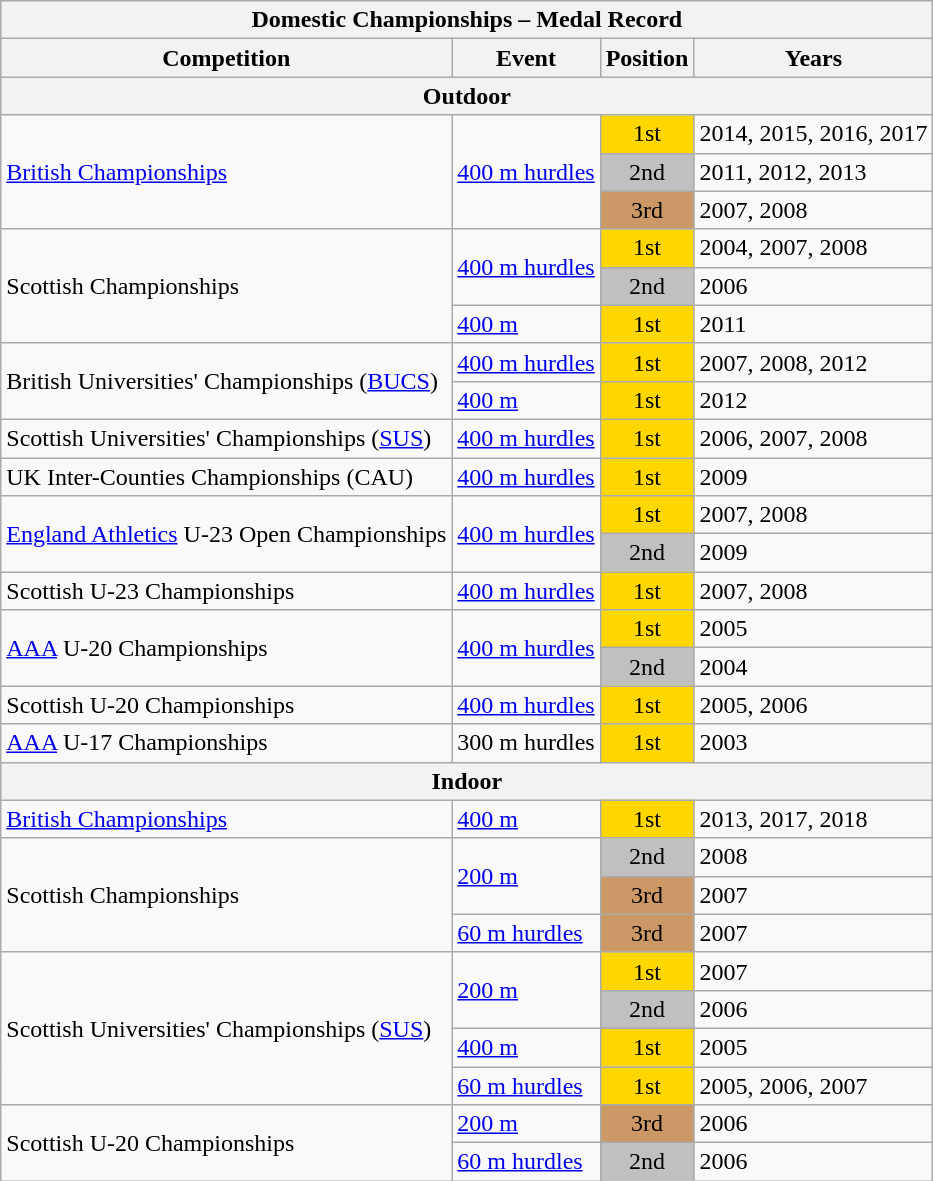<table class="wikitable sortable collapsible collapsed">
<tr>
<th colspan="4">Domestic Championships – Medal Record</th>
</tr>
<tr>
<th>Competition</th>
<th>Event</th>
<th>Position</th>
<th>Years</th>
</tr>
<tr>
<th colspan=6>Outdoor</th>
</tr>
<tr>
<td rowspan=3><a href='#'>British Championships</a></td>
<td rowspan=3><a href='#'>400 m hurdles</a></td>
<td bgcolor="gold" style="text-align: center;">1st</td>
<td>2014, 2015, 2016, 2017</td>
</tr>
<tr>
<td bgcolor="silver" style="text-align: center;">2nd</td>
<td>2011, 2012, 2013</td>
</tr>
<tr>
<td bgcolor="CC9966" style="text-align: center;">3rd</td>
<td>2007, 2008</td>
</tr>
<tr>
<td rowspan=3>Scottish Championships</td>
<td rowspan=2><a href='#'>400 m hurdles</a></td>
<td bgcolor="gold" style="text-align: center;">1st</td>
<td>2004, 2007, 2008</td>
</tr>
<tr>
<td bgcolor="silver" style="text-align: center;">2nd</td>
<td>2006</td>
</tr>
<tr>
<td><a href='#'>400 m</a></td>
<td bgcolor="gold" style="text-align: center;">1st</td>
<td>2011</td>
</tr>
<tr>
<td rowspan=2>British Universities' Championships (<a href='#'>BUCS</a>)</td>
<td><a href='#'>400 m hurdles</a></td>
<td bgcolor="gold" style="text-align: center;">1st</td>
<td>2007, 2008, 2012</td>
</tr>
<tr>
<td><a href='#'>400 m</a></td>
<td bgcolor="gold" style="text-align: center;">1st</td>
<td>2012</td>
</tr>
<tr>
<td>Scottish Universities' Championships (<a href='#'>SUS</a>)</td>
<td><a href='#'>400 m hurdles</a></td>
<td bgcolor="gold" style="text-align: center;">1st</td>
<td>2006, 2007, 2008</td>
</tr>
<tr>
<td>UK Inter-Counties Championships (CAU)</td>
<td><a href='#'>400 m hurdles</a></td>
<td bgcolor="gold" style="text-align: center;">1st</td>
<td>2009</td>
</tr>
<tr>
<td rowspan=2><a href='#'>England Athletics</a> U-23 Open Championships</td>
<td rowspan=2><a href='#'>400 m hurdles</a></td>
<td bgcolor="gold" style="text-align: center;">1st</td>
<td>2007, 2008</td>
</tr>
<tr>
<td bgcolor="silver" style="text-align: center;">2nd</td>
<td>2009</td>
</tr>
<tr>
<td>Scottish U-23 Championships</td>
<td><a href='#'>400 m hurdles</a></td>
<td bgcolor="gold" style="text-align: center;">1st</td>
<td>2007, 2008</td>
</tr>
<tr>
<td rowspan=2><a href='#'>AAA</a> U-20 Championships</td>
<td rowspan=2><a href='#'>400 m hurdles</a></td>
<td bgcolor="gold" style="text-align: center;">1st</td>
<td>2005</td>
</tr>
<tr>
<td bgcolor="silver" style="text-align: center;">2nd</td>
<td>2004</td>
</tr>
<tr>
<td>Scottish U-20 Championships</td>
<td><a href='#'>400 m hurdles</a></td>
<td bgcolor="gold" style="text-align: center;">1st</td>
<td>2005, 2006</td>
</tr>
<tr>
<td><a href='#'>AAA</a> U-17 Championships</td>
<td>300 m hurdles</td>
<td bgcolor="gold" style="text-align: center;">1st</td>
<td>2003</td>
</tr>
<tr>
<th colspan=6>Indoor</th>
</tr>
<tr>
<td><a href='#'>British Championships</a></td>
<td><a href='#'>400 m</a></td>
<td bgcolor="gold" style="text-align: center;">1st</td>
<td>2013, 2017, 2018</td>
</tr>
<tr>
<td rowspan=3>Scottish Championships</td>
<td rowspan=2><a href='#'>200 m</a></td>
<td bgcolor="silver" style="text-align: center;">2nd</td>
<td>2008</td>
</tr>
<tr>
<td bgcolor="CC9966" style="text-align: center;">3rd</td>
<td>2007</td>
</tr>
<tr>
<td><a href='#'>60 m hurdles</a></td>
<td bgcolor="CC9966" style="text-align: center;">3rd</td>
<td>2007</td>
</tr>
<tr>
<td rowspan=4>Scottish Universities' Championships (<a href='#'>SUS</a>)</td>
<td rowspan=2><a href='#'>200 m</a></td>
<td bgcolor="gold" style="text-align: center;">1st</td>
<td>2007</td>
</tr>
<tr>
<td bgcolor="silver" style="text-align: center;">2nd</td>
<td>2006</td>
</tr>
<tr>
<td><a href='#'>400 m</a></td>
<td bgcolor="gold" style="text-align: center;">1st</td>
<td>2005</td>
</tr>
<tr>
<td><a href='#'>60 m hurdles</a></td>
<td bgcolor="gold" style="text-align: center;">1st</td>
<td>2005, 2006, 2007</td>
</tr>
<tr>
<td rowspan=2>Scottish U-20 Championships</td>
<td><a href='#'>200 m</a></td>
<td bgcolor="CC9966" style="text-align: center;">3rd</td>
<td>2006</td>
</tr>
<tr>
<td><a href='#'>60 m hurdles</a></td>
<td bgcolor="silver" style="text-align: center;">2nd</td>
<td>2006</td>
</tr>
</table>
